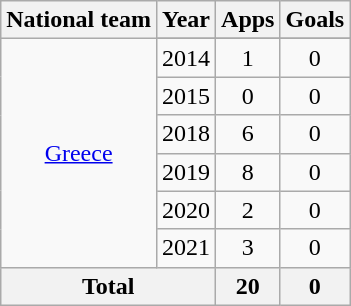<table class="wikitable" style="text-align:center">
<tr>
<th>National team</th>
<th>Year</th>
<th>Apps</th>
<th>Goals</th>
</tr>
<tr>
<td rowspan=7"><a href='#'>Greece</a></td>
</tr>
<tr>
<td>2014</td>
<td>1</td>
<td>0</td>
</tr>
<tr>
<td>2015</td>
<td>0</td>
<td>0</td>
</tr>
<tr>
<td>2018</td>
<td>6</td>
<td>0</td>
</tr>
<tr>
<td>2019</td>
<td>8</td>
<td>0</td>
</tr>
<tr>
<td>2020</td>
<td>2</td>
<td>0</td>
</tr>
<tr>
<td>2021</td>
<td>3</td>
<td>0</td>
</tr>
<tr>
<th colspan="2">Total</th>
<th>20</th>
<th>0</th>
</tr>
</table>
